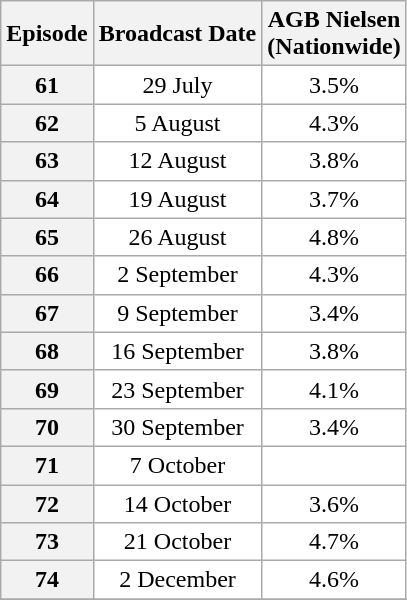<table class=wikitable style=text-align:center;background:#ffffff>
<tr>
<th>Episode</th>
<th>Broadcast Date</th>
<th>AGB Nielsen<br>(Nationwide)<br></th>
</tr>
<tr>
<th>61</th>
<td>29 July</td>
<td>3.5%</td>
</tr>
<tr>
<th>62</th>
<td>5 August</td>
<td>4.3%</td>
</tr>
<tr>
<th>63</th>
<td>12 August</td>
<td>3.8%</td>
</tr>
<tr>
<th>64</th>
<td>19 August</td>
<td>3.7%</td>
</tr>
<tr>
<th>65</th>
<td>26 August</td>
<td>4.8%</td>
</tr>
<tr>
<th>66</th>
<td>2 September</td>
<td>4.3%</td>
</tr>
<tr>
<th>67</th>
<td>9 September</td>
<td>3.4%</td>
</tr>
<tr>
<th>68</th>
<td>16 September</td>
<td>3.8%</td>
</tr>
<tr>
<th>69</th>
<td>23 September</td>
<td>4.1%</td>
</tr>
<tr>
<th>70</th>
<td>30 September</td>
<td>3.4%</td>
</tr>
<tr>
<th>71</th>
<td>7 October</td>
<td></td>
</tr>
<tr>
<th>72</th>
<td>14 October</td>
<td>3.6%</td>
</tr>
<tr>
<th>73</th>
<td>21 October</td>
<td>4.7%</td>
</tr>
<tr>
<th>74</th>
<td>2 December</td>
<td>4.6%</td>
</tr>
<tr>
</tr>
</table>
